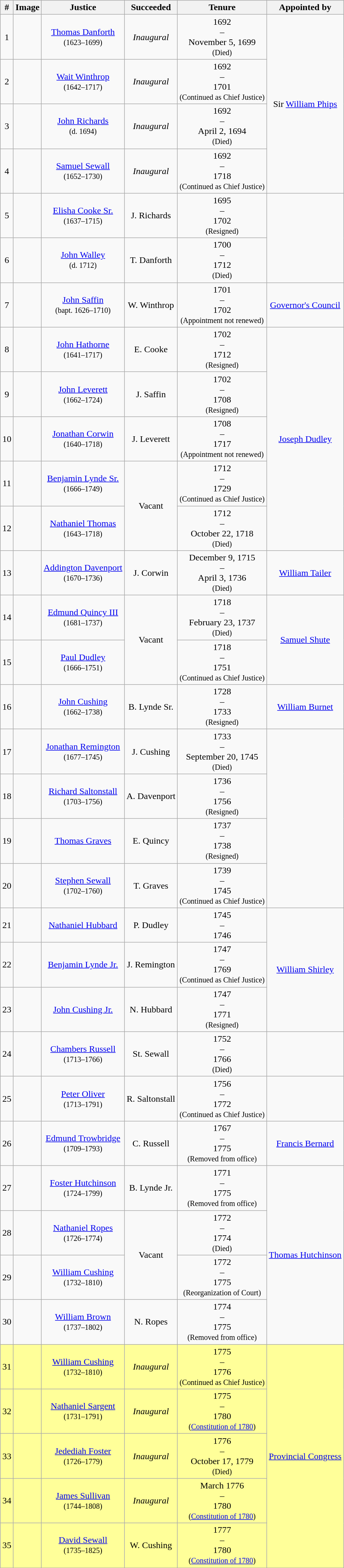<table class="wikitable sortable" style="text-align: center;">
<tr>
<th>#</th>
<th class="unsortable">Image</th>
<th>Justice</th>
<th>Succeeded</th>
<th>Tenure</th>
<th>Appointed by</th>
</tr>
<tr>
<td>1</td>
<td></td>
<td><a href='#'>Thomas Danforth</a><br><small>(1623–1699)</small></td>
<td><em>Inaugural</em></td>
<td>1692<br>–<br>November 5, 1699<br><small>(Died)</small></td>
<td rowspan="4">Sir <a href='#'>William Phips</a></td>
</tr>
<tr>
<td>2</td>
<td></td>
<td><a href='#'>Wait Winthrop</a><br><small>(1642–1717)</small></td>
<td><em>Inaugural</em></td>
<td>1692<br>–<br>1701<br><small>(Continued as Chief Justice)</small></td>
</tr>
<tr>
<td>3</td>
<td></td>
<td><a href='#'>John Richards</a><br><small>(d. 1694)</small></td>
<td><em>Inaugural</em></td>
<td>1692<br>–<br>April 2, 1694<br><small>(Died)</small></td>
</tr>
<tr>
<td>4</td>
<td></td>
<td><a href='#'>Samuel Sewall</a><br><small>(1652–1730)</small></td>
<td><em>Inaugural</em></td>
<td>1692<br>–<br>1718<br><small>(Continued as Chief Justice)</small></td>
</tr>
<tr>
<td>5</td>
<td></td>
<td><a href='#'>Elisha Cooke Sr.</a><br><small>(1637–1715)</small></td>
<td>J. Richards</td>
<td>1695<br>–<br>1702<br><small>(Resigned)</small></td>
<td rowspan="2"></td>
</tr>
<tr>
<td>6</td>
<td></td>
<td><a href='#'>John Walley</a><br><small>(d. 1712)</small></td>
<td>T. Danforth</td>
<td>1700<br>–<br>1712<br><small>(Died)</small></td>
</tr>
<tr>
<td>7</td>
<td></td>
<td><a href='#'>John Saffin</a><br><small>(bapt. 1626–1710)</small></td>
<td>W. Winthrop</td>
<td>1701<br>–<br>1702<br><small>(Appointment not renewed)</small></td>
<td><a href='#'>Governor's Council</a></td>
</tr>
<tr>
<td>8</td>
<td></td>
<td><a href='#'>John Hathorne</a><br><small>(1641–1717)</small></td>
<td>E. Cooke</td>
<td>1702<br>–<br>1712<br><small>(Resigned)</small></td>
<td rowspan="5"><a href='#'>Joseph Dudley</a></td>
</tr>
<tr>
<td>9</td>
<td></td>
<td><a href='#'>John Leverett</a><br><small>(1662–1724)</small> </td>
<td>J. Saffin</td>
<td>1702<br>–<br>1708<br><small>(Resigned)</small></td>
</tr>
<tr>
<td>10</td>
<td></td>
<td><a href='#'>Jonathan Corwin</a><br><small>(1640–1718)</small></td>
<td>J. Leverett</td>
<td>1708<br>–<br>1717<br><small>(Appointment not renewed)</small></td>
</tr>
<tr>
<td>11</td>
<td></td>
<td><a href='#'>Benjamin Lynde Sr.</a><br><small>(1666–1749)</small></td>
<td rowspan="2">Vacant</td>
<td>1712<br>–<br>1729<br><small>(Continued as Chief Justice)</small></td>
</tr>
<tr>
<td>12</td>
<td></td>
<td><a href='#'>Nathaniel Thomas</a><br><small>(1643–1718)</small></td>
<td>1712<br>–<br>October 22, 1718<br><small>(Died)</small></td>
</tr>
<tr>
<td>13</td>
<td></td>
<td><a href='#'>Addington Davenport</a><br><small>(1670–1736)</small></td>
<td>J. Corwin</td>
<td>December 9, 1715<br>–<br>April 3, 1736<br><small>(Died)</small></td>
<td><a href='#'>William Tailer</a></td>
</tr>
<tr>
<td>14</td>
<td></td>
<td><a href='#'>Edmund Quincy III</a><br><small>(1681–1737)</small></td>
<td rowspan="2">Vacant</td>
<td>1718<br>–<br>February 23, 1737<br><small>(Died)</small></td>
<td rowspan="2"><a href='#'>Samuel Shute</a></td>
</tr>
<tr>
<td>15</td>
<td></td>
<td><a href='#'>Paul Dudley</a><br><small>(1666–1751)</small></td>
<td>1718<br>–<br>1751<br><small>(Continued as Chief Justice)</small></td>
</tr>
<tr>
<td>16</td>
<td></td>
<td><a href='#'>John Cushing</a><br><small>(1662–1738)</small></td>
<td>B. Lynde Sr.</td>
<td>1728<br>–<br>1733<br><small>(Resigned)</small></td>
<td><a href='#'>William Burnet</a></td>
</tr>
<tr>
<td>17</td>
<td></td>
<td><a href='#'>Jonathan Remington</a><br><small>(1677–1745)</small></td>
<td>J. Cushing</td>
<td>1733<br>–<br>September 20, 1745<br><small>(Died)</small></td>
<td rowspan="4"></td>
</tr>
<tr>
<td>18</td>
<td></td>
<td><a href='#'>Richard Saltonstall</a><br><small>(1703–1756)</small></td>
<td>A. Davenport</td>
<td>1736<br>–<br>1756<br><small>(Resigned)</small></td>
</tr>
<tr>
<td>19</td>
<td></td>
<td><a href='#'>Thomas Graves</a><br></td>
<td>E. Quincy</td>
<td>1737<br>–<br>1738<br><small>(Resigned)</small></td>
</tr>
<tr>
<td>20</td>
<td></td>
<td><a href='#'>Stephen Sewall</a><br><small>(1702–1760)</small></td>
<td>T. Graves</td>
<td>1739<br>–<br>1745<br><small>(Continued as Chief Justice)</small></td>
</tr>
<tr>
<td>21</td>
<td></td>
<td><a href='#'>Nathaniel Hubbard</a><br></td>
<td>P. Dudley</td>
<td>1745<br>–<br>1746</td>
<td rowspan="3"><a href='#'>William Shirley</a></td>
</tr>
<tr>
<td>22</td>
<td></td>
<td><a href='#'>Benjamin Lynde Jr.</a><br></td>
<td>J. Remington</td>
<td>1747<br>–<br>1769<br><small>(Continued as Chief Justice)</small></td>
</tr>
<tr>
<td>23</td>
<td></td>
<td><a href='#'>John Cushing Jr.</a><br></td>
<td>N. Hubbard</td>
<td>1747<br>–<br>1771<br><small>(Resigned)</small></td>
</tr>
<tr>
<td>24</td>
<td></td>
<td><a href='#'>Chambers Russell</a><br><small>(1713–1766)</small></td>
<td>St. Sewall</td>
<td>1752<br>–<br>1766<br><small>(Died)</small></td>
<td></td>
</tr>
<tr>
<td>25</td>
<td></td>
<td><a href='#'>Peter Oliver</a><br><small>(1713–1791)</small></td>
<td>R. Saltonstall</td>
<td>1756<br>–<br>1772<br><small>(Continued as Chief Justice)</small></td>
<td></td>
</tr>
<tr>
<td>26</td>
<td></td>
<td><a href='#'>Edmund Trowbridge</a><br><small>(1709–1793)</small></td>
<td>C. Russell</td>
<td>1767<br>–<br>1775<br><small>(Removed from office)</small></td>
<td><a href='#'>Francis Bernard</a></td>
</tr>
<tr>
<td>27</td>
<td></td>
<td><a href='#'>Foster Hutchinson</a><br><small>(1724–1799)</small></td>
<td>B. Lynde Jr.</td>
<td>1771<br>–<br>1775<br><small>(Removed from office)</small></td>
<td rowspan="4"><a href='#'>Thomas Hutchinson</a></td>
</tr>
<tr>
<td>28</td>
<td></td>
<td><a href='#'>Nathaniel Ropes</a><br><small>(1726–1774)</small></td>
<td rowspan="2">Vacant</td>
<td>1772<br>–<br>1774<br><small>(Died)</small></td>
</tr>
<tr>
<td>29</td>
<td></td>
<td><a href='#'>William Cushing</a><br><small>(1732–1810)</small></td>
<td>1772<br>–<br>1775<br><small>(Reorganization of Court)</small></td>
</tr>
<tr>
<td>30</td>
<td></td>
<td><a href='#'>William Brown</a><br><small>(1737–1802)</small></td>
<td>N. Ropes</td>
<td>1774<br>–<br>1775<br><small>(Removed from office)</small></td>
</tr>
<tr style=background:#FF9>
<td>31</td>
<td></td>
<td><a href='#'>William Cushing</a><br><small>(1732–1810)</small></td>
<td><em>Inaugural</em></td>
<td>1775<br>–<br>1776<br><small>(Continued as Chief Justice)</small></td>
<td rowspan="5"><a href='#'>Provincial Congress</a></td>
</tr>
<tr style=background:#FF9>
<td>32</td>
<td></td>
<td><a href='#'>Nathaniel Sargent</a><br><small>(1731–1791)</small></td>
<td><em>Inaugural</em></td>
<td>1775<br>–<br>1780<br><small>(<a href='#'>Constitution of 1780</a>)</small></td>
</tr>
<tr style=background:#FF9>
<td>33</td>
<td></td>
<td><a href='#'>Jedediah Foster</a><br><small>(1726–1779)</small></td>
<td><em>Inaugural</em></td>
<td>1776<br>–<br>October 17, 1779<br><small>(Died)</small></td>
</tr>
<tr style=background:#FF9>
<td>34</td>
<td></td>
<td><a href='#'>James Sullivan</a><br><small>(1744–1808)</small></td>
<td><em>Inaugural</em></td>
<td>March 1776<br>–<br>1780<br><small>(<a href='#'>Constitution of 1780</a>)</small></td>
</tr>
<tr style=background:#FF9>
<td>35</td>
<td></td>
<td><a href='#'>David Sewall</a><br><small>(1735–1825)</small></td>
<td>W. Cushing</td>
<td>1777<br>–<br>1780<br><small>(<a href='#'>Constitution of 1780</a>)</small></td>
</tr>
</table>
